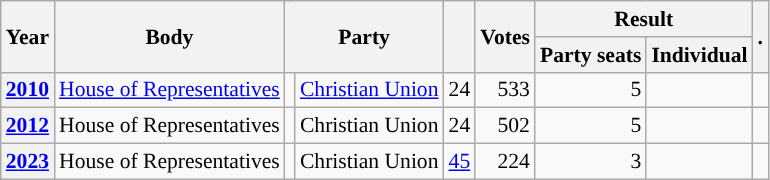<table class="wikitable plainrowheaders sortable" border=2 cellpadding=4 cellspacing=0 style="border: 1px #aaa solid; font-size: 90%; text-align:center;">
<tr>
<th scope="col" rowspan=2>Year</th>
<th scope="col" rowspan=2>Body</th>
<th scope="col" colspan=2 rowspan=2>Party</th>
<th scope="col" rowspan=2></th>
<th scope="col" rowspan=2>Votes</th>
<th scope="colgroup" colspan=2>Result</th>
<th scope="col" rowspan=2 class="unsortable">.</th>
</tr>
<tr>
<th scope="col">Party seats</th>
<th scope="col">Individual</th>
</tr>
<tr>
<th scope="row"><a href='#'>2010</a></th>
<td><a href='#'>House of Representatives</a></td>
<td style="background-color:"></td>
<td><a href='#'>Christian Union</a></td>
<td style=text-align:right>24</td>
<td style=text-align:right>533</td>
<td style=text-align:right>5</td>
<td></td>
<td></td>
</tr>
<tr>
<th scope="row"><a href='#'>2012</a></th>
<td>House of Representatives</td>
<td style="background-color:"></td>
<td>Christian Union</td>
<td style=text-align:right>24</td>
<td style=text-align:right>502</td>
<td style=text-align:right>5</td>
<td></td>
<td></td>
</tr>
<tr>
<th scope="row"><a href='#'>2023</a></th>
<td>House of Representatives</td>
<td style="background-color:"></td>
<td>Christian Union</td>
<td style=text-align:right><a href='#'>45</a></td>
<td style=text-align:right>224</td>
<td style=text-align:right>3</td>
<td></td>
<td></td>
</tr>
</table>
